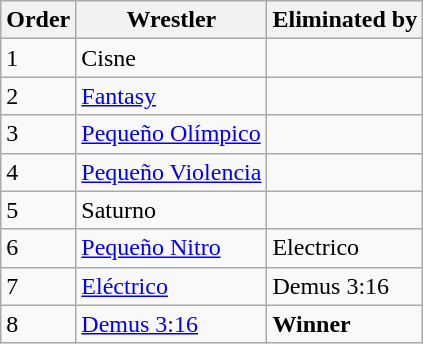<table class="wikitable sortable">
<tr>
<th>Order</th>
<th>Wrestler</th>
<th>Eliminated by</th>
</tr>
<tr>
<td>1</td>
<td>Cisne</td>
<td> </td>
</tr>
<tr>
<td>2</td>
<td><a href='#'>Fantasy</a></td>
<td> </td>
</tr>
<tr>
<td>3</td>
<td><a href='#'>Pequeño Olímpico</a></td>
<td> </td>
</tr>
<tr>
<td>4</td>
<td><a href='#'>Pequeño Violencia</a></td>
<td> </td>
</tr>
<tr>
<td>5</td>
<td>Saturno</td>
<td> </td>
</tr>
<tr>
<td>6</td>
<td><a href='#'>Pequeño Nitro</a></td>
<td>Electrico</td>
</tr>
<tr>
<td>7</td>
<td><a href='#'>Eléctrico</a></td>
<td>Demus 3:16</td>
</tr>
<tr>
<td>8</td>
<td><a href='#'>Demus 3:16</a></td>
<td><strong>Winner</strong></td>
</tr>
</table>
